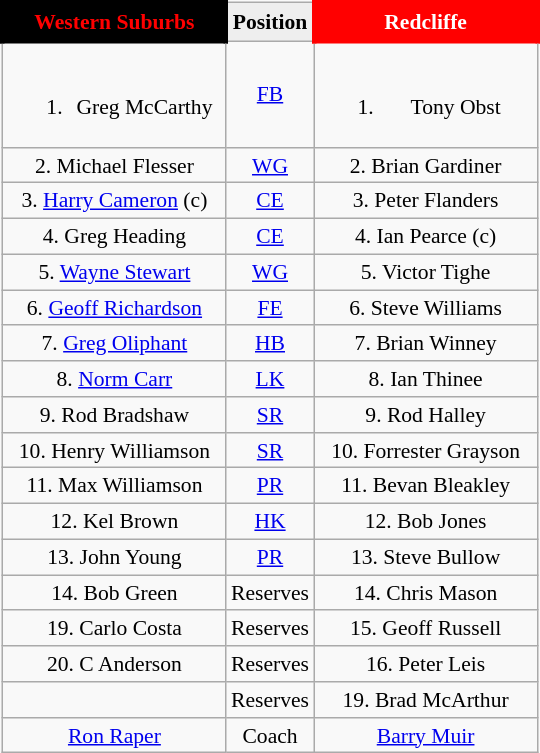<table class="wikitable" style="float:right; font-size:90%; margin-left:1em;">
<tr style="background:#f03;">
<th align="centre" style="width:140px; border:3px solid black; background: black; color: Red">Western Suburbs</th>
<th style="width:40px; text-align:center; background:#eee; color:black;">Position</th>
<th align="centre" style="width:140px; border:3px solid red; background: red; color: white">Redcliffe</th>
</tr>
<tr align=center>
<td><br><ol><li>Greg McCarthy</li></ol></td>
<td><a href='#'>FB</a></td>
<td><br><ol><li>Tony Obst</li></ol></td>
</tr>
<tr align=center>
<td>2. Michael Flesser</td>
<td><a href='#'>WG</a></td>
<td>2. Brian Gardiner</td>
</tr>
<tr align=center>
<td>3. <a href='#'>Harry Cameron</a> (c)</td>
<td><a href='#'>CE</a></td>
<td>3. Peter Flanders</td>
</tr>
<tr align=center>
<td>4. Greg Heading</td>
<td><a href='#'>CE</a></td>
<td>4. Ian Pearce (c)</td>
</tr>
<tr align=center>
<td>5. <a href='#'>Wayne Stewart</a></td>
<td><a href='#'>WG</a></td>
<td>5. Victor Tighe</td>
</tr>
<tr align=center>
<td>6. <a href='#'>Geoff Richardson</a></td>
<td><a href='#'>FE</a></td>
<td>6. Steve Williams</td>
</tr>
<tr align=center>
<td>7. <a href='#'>Greg Oliphant</a></td>
<td><a href='#'>HB</a></td>
<td>7. Brian Winney</td>
</tr>
<tr align=center>
<td>8. <a href='#'>Norm Carr</a></td>
<td><a href='#'>LK</a></td>
<td>8. Ian Thinee</td>
</tr>
<tr align=center>
<td>9. Rod Bradshaw</td>
<td><a href='#'>SR</a></td>
<td>9. Rod Halley</td>
</tr>
<tr align=center>
<td>10. Henry Williamson</td>
<td><a href='#'>SR</a></td>
<td>10. Forrester Grayson</td>
</tr>
<tr align=center>
<td>11. Max Williamson</td>
<td><a href='#'>PR</a></td>
<td>11. Bevan Bleakley</td>
</tr>
<tr align=center>
<td>12. Kel Brown</td>
<td><a href='#'>HK</a></td>
<td>12. Bob Jones</td>
</tr>
<tr align=center>
<td>13. John Young</td>
<td><a href='#'>PR</a></td>
<td>13. Steve Bullow</td>
</tr>
<tr align=center>
<td>14. Bob Green</td>
<td>Reserves</td>
<td>14.  Chris Mason</td>
</tr>
<tr align=center>
<td>19. Carlo Costa</td>
<td>Reserves</td>
<td>15. Geoff Russell</td>
</tr>
<tr align=center>
<td>20. C Anderson</td>
<td>Reserves</td>
<td>16. Peter Leis</td>
</tr>
<tr align=center>
<td></td>
<td>Reserves</td>
<td>19. Brad McArthur</td>
</tr>
<tr align=center>
<td><a href='#'>Ron Raper</a></td>
<td>Coach</td>
<td><a href='#'>Barry Muir</a></td>
</tr>
</table>
